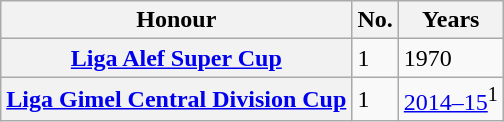<table class="wikitable plainrowheaders">
<tr>
<th scope=col>Honour</th>
<th scope=col>No.</th>
<th scope=col>Years</th>
</tr>
<tr>
<th scope=row><a href='#'>Liga Alef Super Cup</a></th>
<td>1</td>
<td>1970</td>
</tr>
<tr>
<th scope=row><a href='#'>Liga Gimel Central Division Cup</a></th>
<td>1</td>
<td><a href='#'>2014–15</a><sup>1</sup></td>
</tr>
</table>
